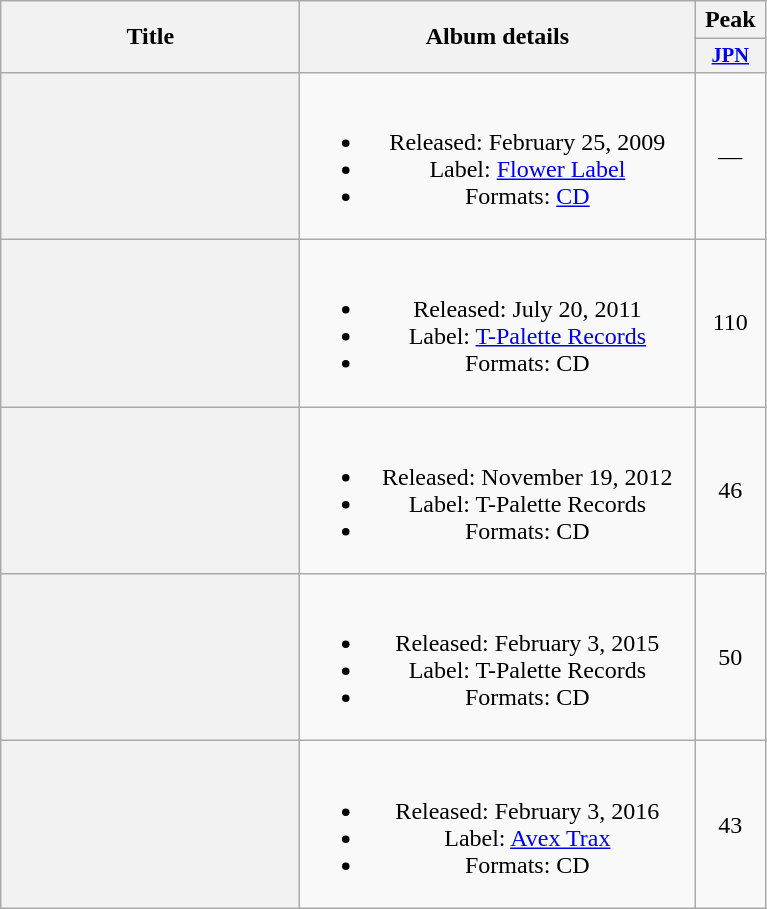<table class="wikitable plainrowheaders" style="text-align:center;">
<tr>
<th scope="col" rowspan="2" style="width:12em;">Title</th>
<th scope="col" rowspan="2" style="width:16em;">Album details</th>
<th scope="col">Peak</th>
</tr>
<tr>
<th scope="col" style="width:3em;font-size:85%;"><a href='#'>JPN</a><br></th>
</tr>
<tr>
<th scope="row"></th>
<td><br><ul><li>Released: February 25, 2009</li><li>Label: <a href='#'>Flower Label</a></li><li>Formats: <a href='#'>CD</a></li></ul></td>
<td>—</td>
</tr>
<tr>
<th scope="row"></th>
<td><br><ul><li>Released: July 20, 2011</li><li>Label: <a href='#'>T-Palette Records</a></li><li>Formats: CD</li></ul></td>
<td>110</td>
</tr>
<tr>
<th scope="row"></th>
<td><br><ul><li>Released: November 19, 2012</li><li>Label: T-Palette Records</li><li>Formats: CD</li></ul></td>
<td>46</td>
</tr>
<tr>
<th scope="row"></th>
<td><br><ul><li>Released: February 3, 2015</li><li>Label: T-Palette Records</li><li>Formats: CD</li></ul></td>
<td>50</td>
</tr>
<tr>
<th scope="row"></th>
<td><br><ul><li>Released: February 3, 2016</li><li>Label: <a href='#'>Avex Trax</a></li><li>Formats: CD</li></ul></td>
<td>43</td>
</tr>
</table>
